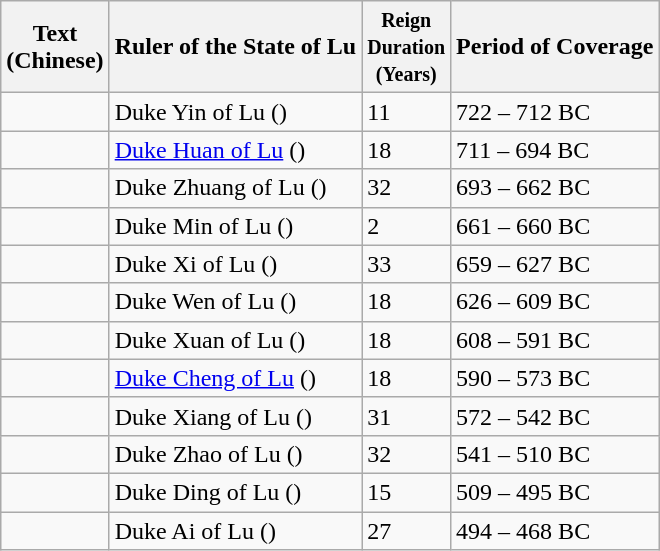<table class="wikitable collapsible collapsed" style="min-width:200px">
<tr>
<th>Text<br>(Chinese)</th>
<th>Ruler of the State of Lu</th>
<th><small>Reign<br>Duration<br>(Years) </small></th>
<th>Period of Coverage</th>
</tr>
<tr>
<td></td>
<td>Duke Yin of Lu ()</td>
<td>11</td>
<td>722 – 712 BC</td>
</tr>
<tr>
<td></td>
<td><a href='#'>Duke Huan of Lu</a> ()</td>
<td>18</td>
<td>711 – 694 BC</td>
</tr>
<tr>
<td></td>
<td>Duke Zhuang of Lu ()</td>
<td>32</td>
<td>693 – 662 BC</td>
</tr>
<tr>
<td></td>
<td>Duke Min of Lu ()</td>
<td>2</td>
<td>661 – 660 BC</td>
</tr>
<tr>
<td></td>
<td>Duke Xi of Lu ()</td>
<td>33</td>
<td>659 – 627 BC</td>
</tr>
<tr>
<td></td>
<td>Duke Wen of Lu ()</td>
<td>18</td>
<td>626 – 609 BC</td>
</tr>
<tr>
<td></td>
<td>Duke Xuan of Lu ()</td>
<td>18</td>
<td>608 – 591 BC</td>
</tr>
<tr>
<td></td>
<td><a href='#'>Duke Cheng of Lu</a> ()</td>
<td>18</td>
<td>590 – 573 BC</td>
</tr>
<tr>
<td></td>
<td>Duke Xiang of Lu ()</td>
<td>31</td>
<td>572 – 542 BC</td>
</tr>
<tr>
<td></td>
<td>Duke Zhao of Lu ()</td>
<td>32</td>
<td>541 – 510 BC</td>
</tr>
<tr>
<td></td>
<td>Duke Ding of Lu ()</td>
<td>15</td>
<td>509 – 495 BC</td>
</tr>
<tr>
<td></td>
<td>Duke Ai of Lu ()</td>
<td>27</td>
<td>494 – 468 BC</td>
</tr>
</table>
